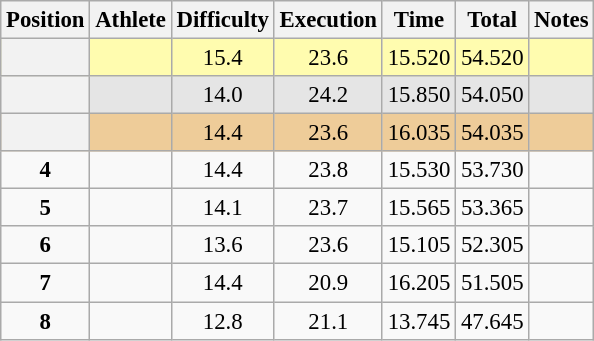<table class="wikitable sortable" style="text-align:center; font-size:95%">
<tr>
<th>Position</th>
<th>Athlete</th>
<th>Difficulty</th>
<th>Execution</th>
<th>Time</th>
<th>Total</th>
<th>Notes</th>
</tr>
<tr style="background:#fffcaf;">
<th scope=row style="text-align:center"></th>
<td align=left></td>
<td>15.4</td>
<td>23.6</td>
<td>15.520</td>
<td>54.520</td>
<td></td>
</tr>
<tr style="background:#e5e5e5;">
<th scope=row style="text-align:center"></th>
<td align=left></td>
<td>14.0</td>
<td>24.2</td>
<td>15.850</td>
<td>54.050</td>
<td></td>
</tr>
<tr style="background:#ec9;">
<th scope=row style="text-align:center"></th>
<td align=left></td>
<td>14.4</td>
<td>23.6</td>
<td>16.035</td>
<td>54.035</td>
<td></td>
</tr>
<tr>
<td><strong>4</strong></td>
<td align=left></td>
<td>14.4</td>
<td>23.8</td>
<td>15.530</td>
<td>53.730</td>
<td></td>
</tr>
<tr>
<td><strong>5</strong></td>
<td align=left></td>
<td>14.1</td>
<td>23.7</td>
<td>15.565</td>
<td>53.365</td>
<td></td>
</tr>
<tr>
<td><strong>6</strong></td>
<td align=left></td>
<td>13.6</td>
<td>23.6</td>
<td>15.105</td>
<td>52.305</td>
<td></td>
</tr>
<tr>
<td><strong>7</strong></td>
<td align=left></td>
<td>14.4</td>
<td>20.9</td>
<td>16.205</td>
<td>51.505</td>
<td></td>
</tr>
<tr>
<td><strong>8</strong></td>
<td align=left></td>
<td>12.8</td>
<td>21.1</td>
<td>13.745</td>
<td>47.645</td>
<td></td>
</tr>
</table>
